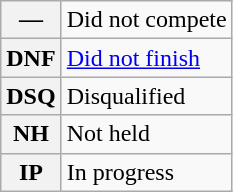<table class="wikitable">
<tr>
<th scope="row">—</th>
<td>Did not compete</td>
</tr>
<tr>
<th scope="row">DNF</th>
<td><a href='#'>Did not finish</a></td>
</tr>
<tr>
<th scope="row">DSQ</th>
<td>Disqualified</td>
</tr>
<tr>
<th scope="row">NH</th>
<td>Not held</td>
</tr>
<tr>
<th scope="row">IP</th>
<td>In progress</td>
</tr>
</table>
